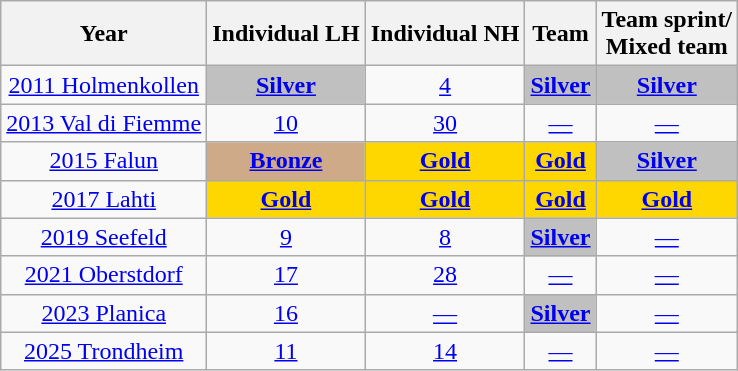<table class="wikitable" "text-align:center;">
<tr>
<th>Year</th>
<th>Individual LH</th>
<th>Individual NH</th>
<th>Team</th>
<th>Team sprint/<br>Mixed team</th>
</tr>
<tr align=center>
<td> <a href='#'>2011 Holmenkollen</a></td>
<td style="background:silver;"><a href='#'><strong>Silver</strong></a></td>
<td><a href='#'>4</a></td>
<td style="background:silver;"><a href='#'><strong>Silver</strong></a></td>
<td style="background:silver;"><a href='#'><strong>Silver</strong></a></td>
</tr>
<tr align=center>
<td> <a href='#'>2013 Val di Fiemme</a></td>
<td><a href='#'>10</a></td>
<td><a href='#'>30</a></td>
<td><a href='#'>—</a></td>
<td><a href='#'>—</a></td>
</tr>
<tr align=center>
<td> <a href='#'>2015 Falun</a></td>
<td style="background:#cfaa88;"><a href='#'><strong>Bronze</strong></a></td>
<td style="background:gold;"><a href='#'><strong>Gold</strong></a></td>
<td style="background:gold;"><a href='#'><strong>Gold</strong></a></td>
<td style="background:silver;"><a href='#'><strong>Silver</strong></a></td>
</tr>
<tr align=center>
<td> <a href='#'>2017 Lahti</a></td>
<td style="background:gold;"><a href='#'><strong>Gold</strong></a></td>
<td style="background:gold;"><a href='#'><strong>Gold</strong></a></td>
<td style="background:gold;"><a href='#'><strong>Gold</strong></a></td>
<td style="background:gold;"><a href='#'><strong>Gold</strong></a></td>
</tr>
<tr align=center>
<td> <a href='#'>2019 Seefeld</a></td>
<td><a href='#'>9</a></td>
<td><a href='#'>8</a></td>
<td style="background:silver;"><a href='#'><strong>Silver</strong></a></td>
<td><a href='#'>—</a></td>
</tr>
<tr align=center>
<td> <a href='#'>2021 Oberstdorf</a></td>
<td><a href='#'>17</a></td>
<td><a href='#'>28</a></td>
<td><a href='#'>—</a></td>
<td><a href='#'>—</a></td>
</tr>
<tr align=center>
<td> <a href='#'>2023 Planica</a></td>
<td><a href='#'>16</a></td>
<td><a href='#'>—</a></td>
<td style="background:silver;"><a href='#'><strong>Silver</strong></a></td>
<td><a href='#'>—</a></td>
</tr>
<tr align=center>
<td> <a href='#'>2025 Trondheim</a></td>
<td><a href='#'>11</a></td>
<td><a href='#'>14</a></td>
<td><a href='#'>—</a></td>
<td><a href='#'>—</a></td>
</tr>
</table>
